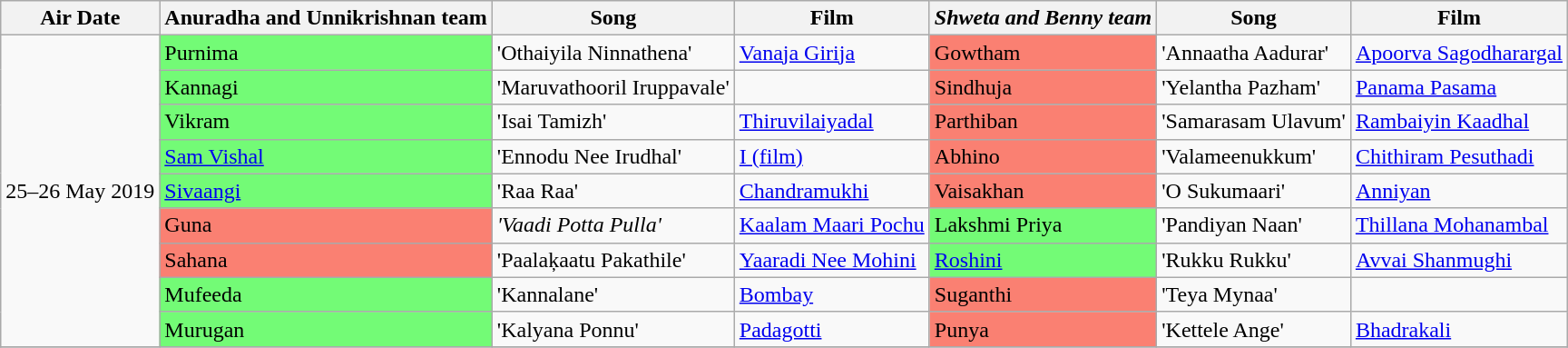<table class="wikitable sortable">
<tr>
<th>Air Date</th>
<th>Anuradha and Unnikrishnan team</th>
<th>Song</th>
<th>Film</th>
<th><em>Shweta and Benny team</em></th>
<th>Song</th>
<th>Film</th>
</tr>
<tr>
<td rowspan="9">25–26 May 2019</td>
<td style="background:#73FB76;">Purnima</td>
<td>'Othaiyila Ninnathena'</td>
<td><a href='#'>Vanaja Girija</a></td>
<td style="background:salmon">Gowtham</td>
<td>'Annaatha Aadurar'</td>
<td><a href='#'>Apoorva Sagodharargal</a></td>
</tr>
<tr>
<td style="background:#73FB76;">Kannagi</td>
<td>'Maruvathooril Iruppavale'</td>
<td></td>
<td style="background:salmon">Sindhuja</td>
<td>'Yelantha Pazham'</td>
<td><a href='#'>Panama Pasama</a></td>
</tr>
<tr>
<td style="background:#73FB76;">Vikram</td>
<td>'Isai Tamizh'</td>
<td><a href='#'>Thiruvilaiyadal</a></td>
<td style="background:salmon">Parthiban</td>
<td>'Samarasam Ulavum'</td>
<td><a href='#'>Rambaiyin Kaadhal</a></td>
</tr>
<tr>
<td style="background:#73FB76;"><a href='#'>Sam Vishal</a></td>
<td>'Ennodu Nee Irudhal'</td>
<td><a href='#'>I (film)</a></td>
<td style="background:salmon">Abhino</td>
<td>'Valameenukkum'</td>
<td><a href='#'>Chithiram Pesuthadi</a></td>
</tr>
<tr>
<td style="background:#73FB76;"><a href='#'>Sivaangi</a></td>
<td>'Raa Raa'</td>
<td><a href='#'>Chandramukhi</a></td>
<td style="background:salmon">Vaisakhan</td>
<td>'O Sukumaari'</td>
<td><a href='#'>Anniyan</a></td>
</tr>
<tr>
<td style="background:salmon">Guna</td>
<td><em> 'Vaadi Potta Pulla' </em></td>
<td><a href='#'>Kaalam Maari Pochu</a></td>
<td style="background:#73FB76">Lakshmi Priya</td>
<td>'Pandiyan Naan'</td>
<td><a href='#'>Thillana Mohanambal</a></td>
</tr>
<tr>
<td style="background:salmon">Sahana</td>
<td>'Paalaķaatu Pakathile'</td>
<td><a href='#'>Yaaradi Nee Mohini</a></td>
<td style="background:#73FB76"><a href='#'>Roshini</a></td>
<td>'Rukku Rukku'</td>
<td><a href='#'>Avvai Shanmughi</a></td>
</tr>
<tr>
<td style="background:#73FB76;">Mufeeda</td>
<td>'Kannalane'</td>
<td><a href='#'>Bombay</a></td>
<td style="background:salmon">Suganthi</td>
<td>'Teya Mynaa'</td>
<td></td>
</tr>
<tr>
<td style="background:#73FB76;">Murugan</td>
<td>'Kalyana Ponnu'</td>
<td><a href='#'>Padagotti</a></td>
<td style="background:salmon">Punya</td>
<td>'Kettele Ange'</td>
<td><a href='#'>Bhadrakali</a></td>
</tr>
<tr>
</tr>
</table>
